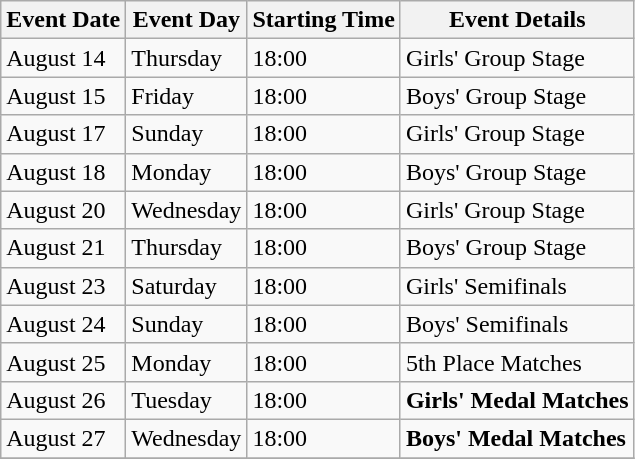<table class="wikitable">
<tr>
<th>Event Date</th>
<th>Event Day</th>
<th>Starting Time</th>
<th>Event Details</th>
</tr>
<tr>
<td>August 14</td>
<td>Thursday</td>
<td>18:00</td>
<td>Girls' Group Stage</td>
</tr>
<tr>
<td>August 15</td>
<td>Friday</td>
<td>18:00</td>
<td>Boys' Group Stage</td>
</tr>
<tr>
<td>August 17</td>
<td>Sunday</td>
<td>18:00</td>
<td>Girls' Group Stage</td>
</tr>
<tr>
<td>August 18</td>
<td>Monday</td>
<td>18:00</td>
<td>Boys' Group Stage</td>
</tr>
<tr>
<td>August 20</td>
<td>Wednesday</td>
<td>18:00</td>
<td>Girls' Group Stage</td>
</tr>
<tr>
<td>August 21</td>
<td>Thursday</td>
<td>18:00</td>
<td>Boys' Group Stage</td>
</tr>
<tr>
<td>August 23</td>
<td>Saturday</td>
<td>18:00</td>
<td>Girls' Semifinals</td>
</tr>
<tr>
<td>August 24</td>
<td>Sunday</td>
<td>18:00</td>
<td>Boys' Semifinals</td>
</tr>
<tr>
<td>August 25</td>
<td>Monday</td>
<td>18:00</td>
<td>5th Place Matches</td>
</tr>
<tr>
<td>August 26</td>
<td>Tuesday</td>
<td>18:00</td>
<td><strong>Girls' Medal Matches</strong></td>
</tr>
<tr>
<td>August 27</td>
<td>Wednesday</td>
<td>18:00</td>
<td><strong>Boys' Medal Matches</strong></td>
</tr>
<tr>
</tr>
</table>
